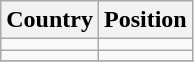<table class="wikitable">
<tr>
<th>Country</th>
<th>Position</th>
</tr>
<tr>
<td></td>
<td></td>
</tr>
<tr>
<td></td>
<td></td>
</tr>
<tr>
</tr>
</table>
